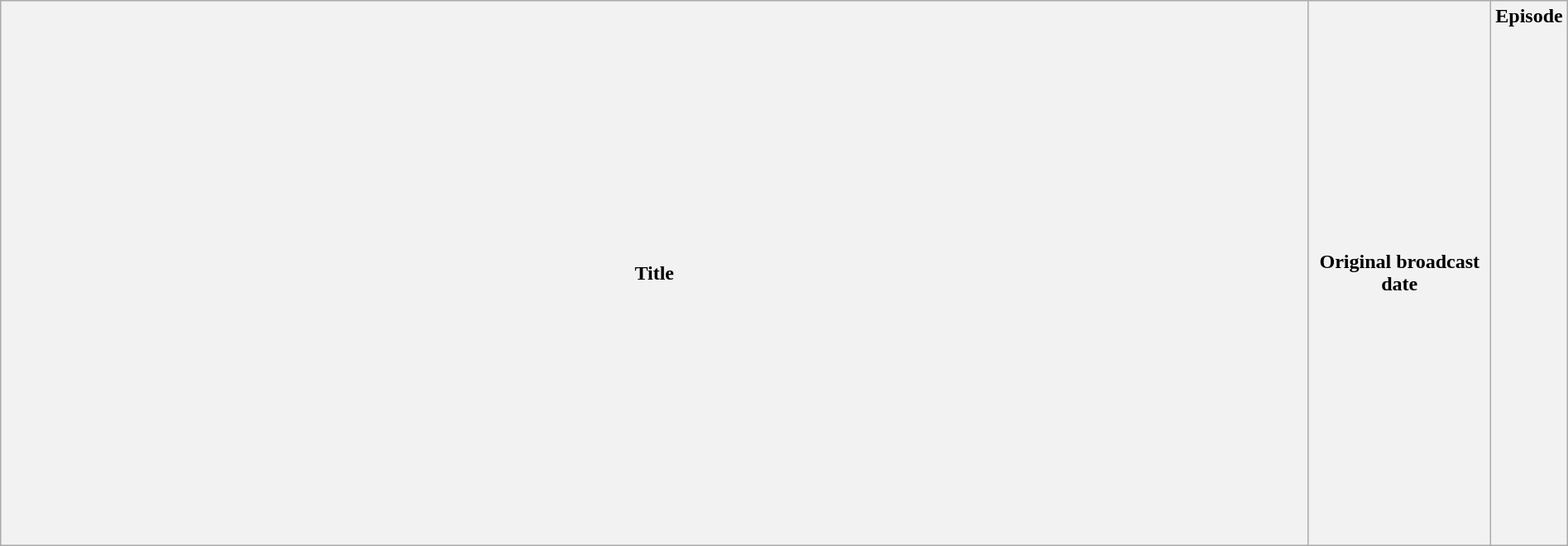<table class="wikitable plainrowheaders" style="width:100%; margin:auto;">
<tr>
<th>Title</th>
<th width="140">Original broadcast date</th>
<th width="40">Episode<br><br><br><br><br><br><br><br><br><br><br><br><br><br><br><br><br><br><br><br><br><br><br><br></th>
</tr>
</table>
